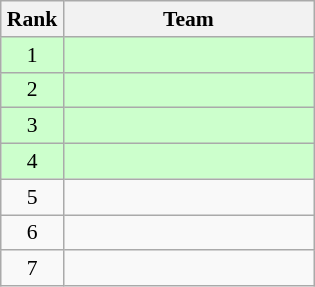<table class="wikitable" style="text-align: center; font-size:90% ">
<tr>
<th width=35>Rank</th>
<th width=160>Team</th>
</tr>
<tr bgcolor=ccffcc>
<td>1</td>
<td align=left></td>
</tr>
<tr bgcolor=ccffcc>
<td>2</td>
<td align=left></td>
</tr>
<tr bgcolor=ccffcc>
<td>3</td>
<td align=left></td>
</tr>
<tr bgcolor=ccffcc>
<td>4</td>
<td align=left></td>
</tr>
<tr>
<td>5</td>
<td align=left></td>
</tr>
<tr>
<td>6</td>
<td align=left></td>
</tr>
<tr>
<td>7</td>
<td align=left></td>
</tr>
</table>
